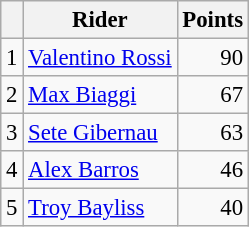<table class="wikitable" style="font-size: 95%;">
<tr>
<th></th>
<th>Rider</th>
<th>Points</th>
</tr>
<tr>
<td align=center>1</td>
<td> <a href='#'>Valentino Rossi</a></td>
<td align=right>90</td>
</tr>
<tr>
<td align=center>2</td>
<td> <a href='#'>Max Biaggi</a></td>
<td align=right>67</td>
</tr>
<tr>
<td align=center>3</td>
<td> <a href='#'>Sete Gibernau</a></td>
<td align=right>63</td>
</tr>
<tr>
<td align=center>4</td>
<td> <a href='#'>Alex Barros</a></td>
<td align=right>46</td>
</tr>
<tr>
<td align=center>5</td>
<td> <a href='#'>Troy Bayliss</a></td>
<td align=right>40</td>
</tr>
</table>
